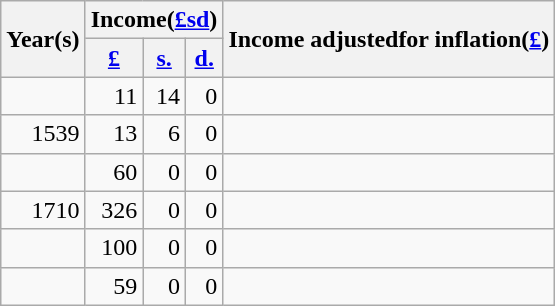<table class="wikitable sortable sticky-header mw-collapsible mw-collapsed" style=text-align:right>
<tr>
<th rowspan="2">Year(s)</th>
<th colspan="3">Income(<a href='#'>£sd</a>)</th>
<th rowspan="2">Income adjustedfor inflation(<a href='#'>£</a>)</th>
</tr>
<tr>
<th><strong><a href='#'>£</a></strong></th>
<th><strong><a href='#'>s.</a></strong></th>
<th><strong><a href='#'>d.</a></strong></th>
</tr>
<tr>
<td></td>
<td>11</td>
<td>14</td>
<td>0</td>
<td></td>
</tr>
<tr>
<td>1539</td>
<td>13</td>
<td>6</td>
<td>0</td>
<td></td>
</tr>
<tr>
<td></td>
<td>60</td>
<td>0</td>
<td>0</td>
<td></td>
</tr>
<tr>
<td>1710</td>
<td>326</td>
<td>0</td>
<td>0</td>
<td></td>
</tr>
<tr>
<td></td>
<td>100</td>
<td>0</td>
<td>0</td>
<td></td>
</tr>
<tr>
<td></td>
<td>59</td>
<td>0</td>
<td>0</td>
<td></td>
</tr>
</table>
